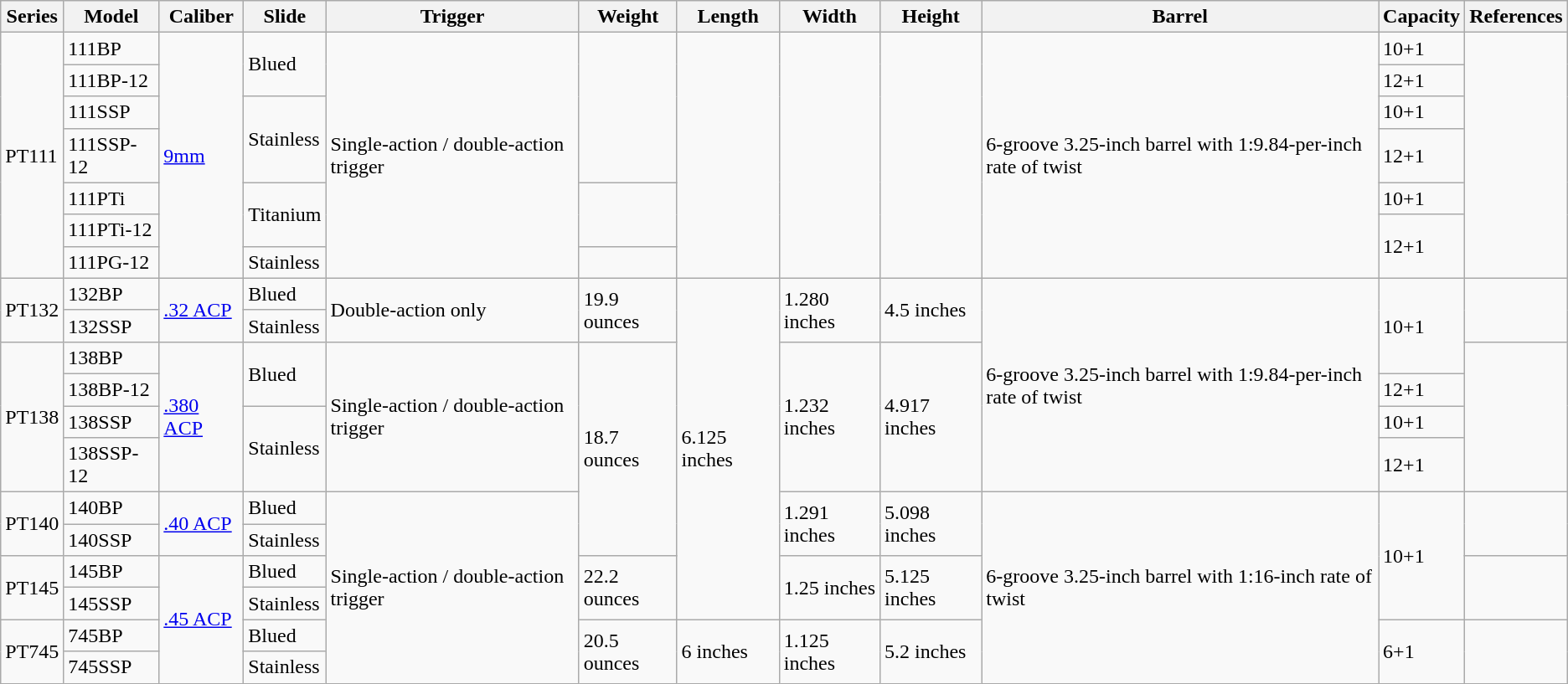<table class="wikitable">
<tr>
<th>Series</th>
<th>Model</th>
<th>Caliber</th>
<th>Slide</th>
<th>Trigger</th>
<th>Weight</th>
<th>Length</th>
<th>Width</th>
<th>Height</th>
<th>Barrel</th>
<th>Capacity</th>
<th>References</th>
</tr>
<tr>
<td rowspan="7">PT111</td>
<td>111BP</td>
<td rowspan="7"><a href='#'>9mm</a></td>
<td rowspan="2">Blued</td>
<td rowspan="7">Single-action / double-action trigger</td>
<td rowspan="4"></td>
<td rowspan="7"></td>
<td rowspan="7"></td>
<td rowspan="7"></td>
<td rowspan="7">6-groove 3.25-inch barrel with 1:9.84-per-inch rate of twist</td>
<td>10+1</td>
<td rowspan="7"></td>
</tr>
<tr>
<td>111BP-12</td>
<td>12+1</td>
</tr>
<tr>
<td>111SSP</td>
<td rowspan="2">Stainless</td>
<td>10+1</td>
</tr>
<tr>
<td>111SSP-12</td>
<td>12+1</td>
</tr>
<tr>
<td>111PTi</td>
<td rowspan="2">Titanium</td>
<td rowspan="2"></td>
<td>10+1</td>
</tr>
<tr>
<td>111PTi-12</td>
<td rowspan="2">12+1</td>
</tr>
<tr>
<td>111PG-12</td>
<td>Stainless</td>
<td></td>
</tr>
<tr>
<td rowspan="2">PT132</td>
<td>132BP</td>
<td rowspan="2"><a href='#'>.32 ACP</a></td>
<td>Blued</td>
<td rowspan="2">Double-action only</td>
<td rowspan="2">19.9 ounces</td>
<td rowspan="10">6.125 inches</td>
<td rowspan="2">1.280 inches</td>
<td rowspan="2">4.5 inches</td>
<td rowspan="6">6-groove 3.25-inch barrel with 1:9.84-per-inch rate of twist</td>
<td rowspan="3">10+1</td>
<td rowspan="2"></td>
</tr>
<tr>
<td>132SSP</td>
<td>Stainless</td>
</tr>
<tr>
<td rowspan="4">PT138</td>
<td>138BP</td>
<td rowspan="4"><a href='#'>.380 ACP</a></td>
<td rowspan="2">Blued</td>
<td rowspan="4">Single-action / double-action trigger</td>
<td rowspan="6">18.7 ounces</td>
<td rowspan="4">1.232 inches</td>
<td rowspan="4">4.917 inches</td>
<td rowspan="4"></td>
</tr>
<tr>
<td>138BP-12</td>
<td>12+1</td>
</tr>
<tr>
<td>138SSP</td>
<td rowspan="2">Stainless</td>
<td>10+1</td>
</tr>
<tr>
<td>138SSP-12</td>
<td>12+1</td>
</tr>
<tr>
<td rowspan="2">PT140</td>
<td>140BP</td>
<td rowspan="2"><a href='#'>.40 ACP</a></td>
<td>Blued</td>
<td rowspan="6">Single-action / double-action trigger</td>
<td rowspan="2">1.291 inches</td>
<td rowspan="2">5.098 inches</td>
<td rowspan="6">6-groove 3.25-inch barrel with 1:16-inch rate of twist</td>
<td rowspan="4">10+1</td>
<td rowspan="2"></td>
</tr>
<tr>
<td>140SSP</td>
<td>Stainless</td>
</tr>
<tr>
<td rowspan="2">PT145</td>
<td>145BP</td>
<td rowspan="4"><a href='#'>.45 ACP</a></td>
<td>Blued</td>
<td rowspan="2">22.2 ounces</td>
<td rowspan="2">1.25 inches</td>
<td rowspan="2">5.125 inches</td>
<td rowspan="2"></td>
</tr>
<tr>
<td>145SSP</td>
<td>Stainless</td>
</tr>
<tr>
<td rowspan="2">PT745</td>
<td>745BP</td>
<td>Blued</td>
<td rowspan="2">20.5 ounces</td>
<td rowspan="2">6 inches</td>
<td rowspan="2">1.125 inches</td>
<td rowspan="2">5.2 inches</td>
<td rowspan="2">6+1</td>
<td rowspan="2"></td>
</tr>
<tr>
<td>745SSP</td>
<td>Stainless</td>
</tr>
</table>
